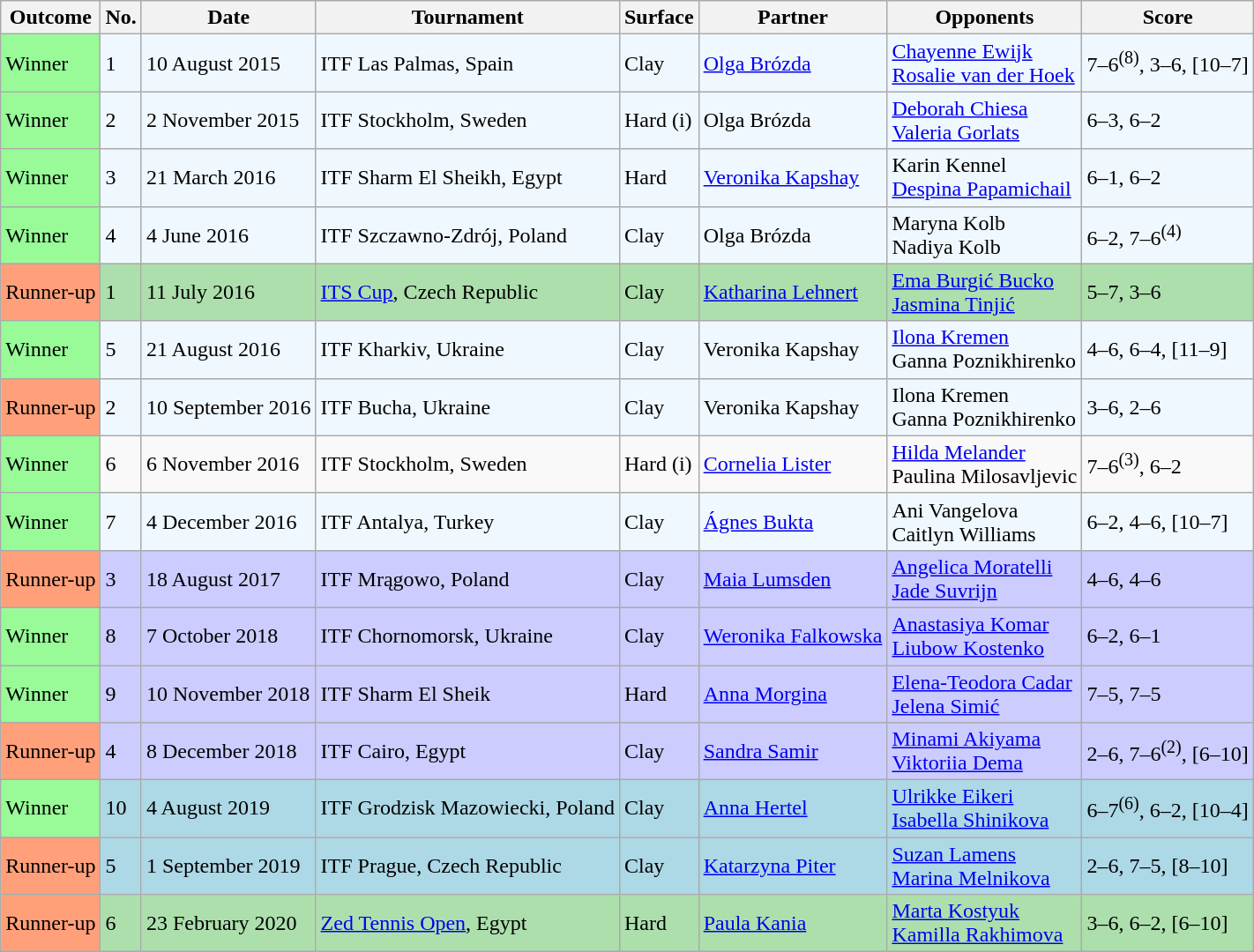<table class="sortable wikitable">
<tr>
<th>Outcome</th>
<th>No.</th>
<th>Date</th>
<th>Tournament</th>
<th>Surface</th>
<th>Partner</th>
<th>Opponents</th>
<th class="unsortable">Score</th>
</tr>
<tr style="background:#f0f8ff;">
<td bgcolor="98FB98">Winner</td>
<td>1</td>
<td>10 August 2015</td>
<td>ITF Las Palmas, Spain</td>
<td>Clay</td>
<td> <a href='#'>Olga Brózda</a></td>
<td> <a href='#'>Chayenne Ewijk</a> <br>  <a href='#'>Rosalie van der Hoek</a></td>
<td>7–6<sup>(8)</sup>, 3–6, [10–7]</td>
</tr>
<tr style="background:#f0f8ff;">
<td bgcolor="98FB98">Winner</td>
<td>2</td>
<td>2 November 2015</td>
<td>ITF Stockholm, Sweden</td>
<td>Hard (i)</td>
<td> Olga Brózda</td>
<td> <a href='#'>Deborah Chiesa</a> <br>  <a href='#'>Valeria Gorlats</a></td>
<td>6–3, 6–2</td>
</tr>
<tr style="background:#f0f8ff;">
<td style="background:#98fb98;">Winner</td>
<td>3</td>
<td>21 March 2016</td>
<td>ITF Sharm El Sheikh, Egypt</td>
<td>Hard</td>
<td> <a href='#'>Veronika Kapshay</a></td>
<td> Karin Kennel <br>  <a href='#'>Despina Papamichail</a></td>
<td>6–1, 6–2</td>
</tr>
<tr style="background:#f0f8ff;">
<td bgcolor="98FB98">Winner</td>
<td>4</td>
<td>4 June 2016</td>
<td>ITF Szczawno-Zdrój, Poland</td>
<td>Clay</td>
<td> Olga Brózda</td>
<td> Maryna Kolb <br>  Nadiya Kolb</td>
<td>6–2, 7–6<sup>(4)</sup></td>
</tr>
<tr style="background:#addfad;">
<td style="background:#ffa07a;">Runner-up</td>
<td>1</td>
<td>11 July 2016</td>
<td><a href='#'>ITS Cup</a>, Czech Republic</td>
<td>Clay</td>
<td> <a href='#'>Katharina Lehnert</a></td>
<td> <a href='#'>Ema Burgić Bucko</a> <br>  <a href='#'>Jasmina Tinjić</a></td>
<td>5–7, 3–6</td>
</tr>
<tr style="background:#f0f8ff;">
<td bgcolor="98FB98">Winner</td>
<td>5</td>
<td>21 August 2016</td>
<td>ITF Kharkiv, Ukraine</td>
<td>Clay</td>
<td> Veronika Kapshay</td>
<td> <a href='#'>Ilona Kremen</a> <br>  Ganna Poznikhirenko</td>
<td>4–6, 6–4, [11–9]</td>
</tr>
<tr style="background:#f0f8ff;">
<td style="background:#ffa07a;">Runner-up</td>
<td>2</td>
<td>10 September 2016</td>
<td>ITF Bucha, Ukraine</td>
<td>Clay</td>
<td> Veronika Kapshay</td>
<td> Ilona Kremen <br>  Ganna Poznikhirenko</td>
<td>3–6, 2–6</td>
</tr>
<tr>
<td bgcolor="98FB98">Winner</td>
<td>6</td>
<td>6 November 2016</td>
<td>ITF Stockholm, Sweden</td>
<td>Hard (i)</td>
<td> <a href='#'>Cornelia Lister</a></td>
<td> <a href='#'>Hilda Melander</a> <br>  Paulina Milosavljevic</td>
<td>7–6<sup>(3)</sup>, 6–2</td>
</tr>
<tr style="background:#f0f8ff;">
<td style="background:#98fb98;">Winner</td>
<td>7</td>
<td>4 December 2016</td>
<td>ITF Antalya, Turkey</td>
<td>Clay</td>
<td> <a href='#'>Ágnes Bukta</a></td>
<td> Ani Vangelova <br>  Caitlyn Williams</td>
<td>6–2, 4–6, [10–7]</td>
</tr>
<tr style="background:#ccccff;">
<td style="background:#ffa07a;">Runner-up</td>
<td>3</td>
<td>18 August 2017</td>
<td>ITF Mrągowo, Poland</td>
<td>Clay</td>
<td> <a href='#'>Maia Lumsden</a></td>
<td> <a href='#'>Angelica Moratelli</a> <br>  <a href='#'>Jade Suvrijn</a></td>
<td>4–6, 4–6</td>
</tr>
<tr style="background:#ccccff;">
<td bgcolor="98FB98">Winner</td>
<td>8</td>
<td>7 October 2018</td>
<td>ITF Chornomorsk, Ukraine</td>
<td>Clay</td>
<td> <a href='#'>Weronika Falkowska</a></td>
<td> <a href='#'>Anastasiya Komar</a> <br>  <a href='#'>Liubow Kostenko</a></td>
<td>6–2, 6–1</td>
</tr>
<tr style="background:#ccccff;">
<td bgcolor="98FB98">Winner</td>
<td>9</td>
<td>10 November 2018</td>
<td>ITF Sharm El Sheik</td>
<td>Hard</td>
<td> <a href='#'>Anna Morgina</a></td>
<td> <a href='#'>Elena-Teodora Cadar</a> <br>  <a href='#'>Jelena Simić</a></td>
<td>7–5, 7–5</td>
</tr>
<tr style="background:#ccccff;">
<td style="background:#ffa07a;">Runner-up</td>
<td>4</td>
<td>8 December 2018</td>
<td>ITF Cairo, Egypt</td>
<td>Clay</td>
<td> <a href='#'>Sandra Samir</a></td>
<td> <a href='#'>Minami Akiyama</a> <br>  <a href='#'>Viktoriia Dema</a></td>
<td>2–6, 7–6<sup>(2)</sup>, [6–10]</td>
</tr>
<tr style="background:lightblue;">
<td bgcolor="98FB98">Winner</td>
<td>10</td>
<td>4 August 2019</td>
<td>ITF Grodzisk Mazowiecki, Poland</td>
<td>Clay</td>
<td> <a href='#'>Anna Hertel</a></td>
<td> <a href='#'>Ulrikke Eikeri</a> <br>  <a href='#'>Isabella Shinikova</a></td>
<td>6–7<sup>(6)</sup>, 6–2, [10–4]</td>
</tr>
<tr style="background:lightblue;">
<td style="background:#ffa07a;">Runner-up</td>
<td>5</td>
<td>1 September 2019</td>
<td>ITF Prague, Czech Republic</td>
<td>Clay</td>
<td> <a href='#'>Katarzyna Piter</a></td>
<td> <a href='#'>Suzan Lamens</a> <br>  <a href='#'>Marina Melnikova</a></td>
<td>2–6, 7–5, [8–10]</td>
</tr>
<tr style="background:#addfad;">
<td style="background:#ffa07a;">Runner-up</td>
<td>6</td>
<td>23 February 2020</td>
<td><a href='#'>Zed Tennis Open</a>, Egypt</td>
<td>Hard</td>
<td> <a href='#'>Paula Kania</a></td>
<td> <a href='#'>Marta Kostyuk</a> <br>  <a href='#'>Kamilla Rakhimova</a></td>
<td>3–6, 6–2, [6–10]</td>
</tr>
</table>
